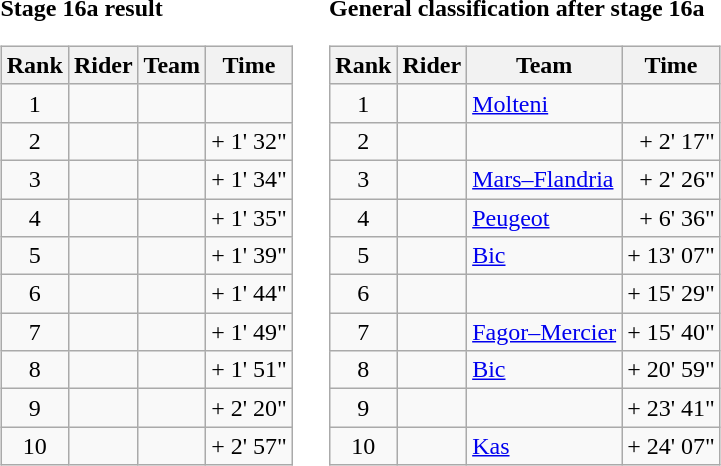<table>
<tr>
<td><strong>Stage 16a result</strong><br><table class="wikitable">
<tr>
<th scope="col">Rank</th>
<th scope="col">Rider</th>
<th scope="col">Team</th>
<th scope="col">Time</th>
</tr>
<tr>
<td style="text-align:center;">1</td>
<td></td>
<td></td>
<td style="text-align:right;"></td>
</tr>
<tr>
<td style="text-align:center;">2</td>
<td></td>
<td></td>
<td style="text-align:right;">+ 1' 32"</td>
</tr>
<tr>
<td style="text-align:center;">3</td>
<td></td>
<td></td>
<td style="text-align:right;">+ 1' 34"</td>
</tr>
<tr>
<td style="text-align:center;">4</td>
<td></td>
<td></td>
<td style="text-align:right;">+ 1' 35"</td>
</tr>
<tr>
<td style="text-align:center;">5</td>
<td></td>
<td></td>
<td style="text-align:right;">+ 1' 39"</td>
</tr>
<tr>
<td style="text-align:center;">6</td>
<td></td>
<td></td>
<td style="text-align:right;">+ 1' 44"</td>
</tr>
<tr>
<td style="text-align:center;">7</td>
<td></td>
<td></td>
<td style="text-align:right;">+ 1' 49"</td>
</tr>
<tr>
<td style="text-align:center;">8</td>
<td></td>
<td></td>
<td style="text-align:right;">+ 1' 51"</td>
</tr>
<tr>
<td style="text-align:center;">9</td>
<td></td>
<td></td>
<td style="text-align:right;">+ 2' 20"</td>
</tr>
<tr>
<td style="text-align:center;">10</td>
<td></td>
<td></td>
<td style="text-align:right;">+ 2' 57"</td>
</tr>
</table>
</td>
<td></td>
<td><strong>General classification after stage 16a</strong><br><table class="wikitable">
<tr>
<th scope="col">Rank</th>
<th scope="col">Rider</th>
<th scope="col">Team</th>
<th scope="col">Time</th>
</tr>
<tr>
<td style="text-align:center;">1</td>
<td></td>
<td><a href='#'>Molteni</a></td>
<td style="text-align:right;"></td>
</tr>
<tr>
<td style="text-align:center;">2</td>
<td></td>
<td></td>
<td style="text-align:right;">+ 2' 17"</td>
</tr>
<tr>
<td style="text-align:center;">3</td>
<td></td>
<td><a href='#'>Mars–Flandria</a></td>
<td style="text-align:right;">+ 2' 26"</td>
</tr>
<tr>
<td style="text-align:center;">4</td>
<td></td>
<td><a href='#'>Peugeot</a></td>
<td style="text-align:right;">+ 6' 36"</td>
</tr>
<tr>
<td style="text-align:center;">5</td>
<td></td>
<td><a href='#'>Bic</a></td>
<td style="text-align:right;">+ 13' 07"</td>
</tr>
<tr>
<td style="text-align:center;">6</td>
<td></td>
<td></td>
<td style="text-align:right;">+ 15' 29"</td>
</tr>
<tr>
<td style="text-align:center;">7</td>
<td></td>
<td><a href='#'>Fagor–Mercier</a></td>
<td style="text-align:right;">+ 15' 40"</td>
</tr>
<tr>
<td style="text-align:center;">8</td>
<td></td>
<td><a href='#'>Bic</a></td>
<td style="text-align:right;">+ 20' 59"</td>
</tr>
<tr>
<td style="text-align:center;">9</td>
<td></td>
<td></td>
<td style="text-align:right;">+ 23' 41"</td>
</tr>
<tr>
<td style="text-align:center;">10</td>
<td></td>
<td><a href='#'>Kas</a></td>
<td style="text-align:right;">+ 24' 07"</td>
</tr>
</table>
</td>
</tr>
</table>
